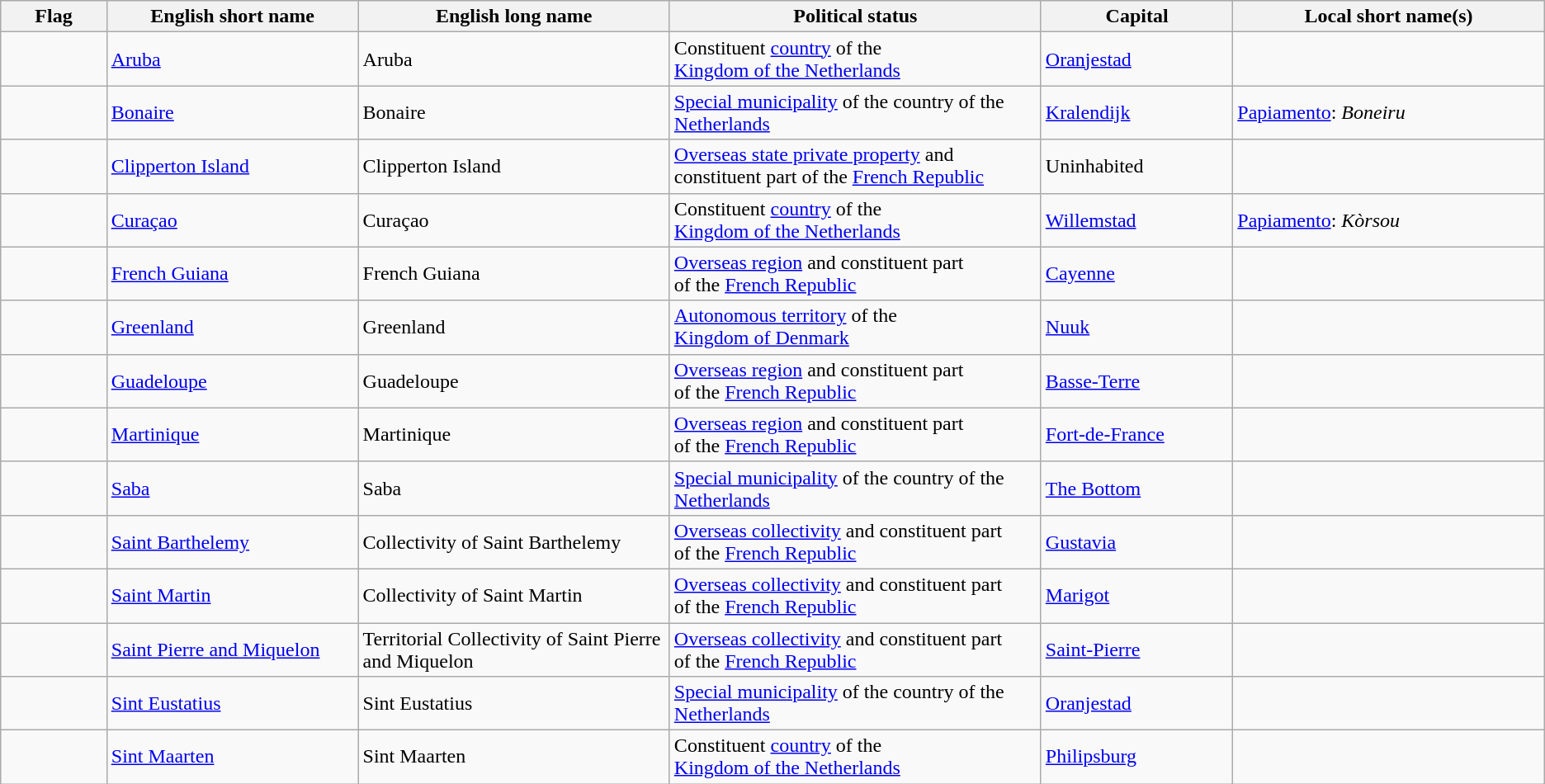<table class="wikitable sortable" style="padding-right:1px; padding-left:1pt; padding-bottom:1px; padding-top:1px;">
<tr style="background:#ececec;">
<th class="unsortable" style="width:80px;">Flag</th>
<th style="width:200px;">English short name</th>
<th style="width:250px;">English long name</th>
<th style="width:300px;">Political status</th>
<th style="width:150px;">Capital</th>
<th style="width:250px;">Local short name(s)</th>
</tr>
<tr>
<td style="text-align:center;"></td>
<td style="text-align:left;"><a href='#'>Aruba</a></td>
<td style="text-align:left;">Aruba</td>
<td style="text-align:left;">Constituent <a href='#'>country</a> of the<br><a href='#'>Kingdom of the Netherlands</a></td>
<td style="text-align:left;"><a href='#'>Oranjestad</a></td>
<td style="text-align:left;"></td>
</tr>
<tr>
<td style="text-align:center;"></td>
<td style="text-align:left;"><a href='#'>Bonaire</a></td>
<td style="text-align:left;">Bonaire</td>
<td style="text-align:left;"><a href='#'>Special municipality</a> of the country of the <a href='#'>Netherlands</a></td>
<td style="text-align:left;"><a href='#'>Kralendijk</a></td>
<td style="text-align:left;"><a href='#'>Papiamento</a>: <em>Boneiru</em></td>
</tr>
<tr>
<td style="text-align:center;"></td>
<td style="text-align:left;"><a href='#'>Clipperton Island</a></td>
<td style="text-align:left;">Clipperton Island</td>
<td style="text-align:left;"><a href='#'>Overseas state private property</a> and<br>constituent part of the <a href='#'>French Republic</a></td>
<td style="text-align:left;">Uninhabited</td>
<td style="text-align:left;"></td>
</tr>
<tr>
<td style="text-align:center;"></td>
<td style="text-align:left;"><a href='#'>Curaçao</a></td>
<td style="text-align:left;">Curaçao</td>
<td style="text-align:left;">Constituent <a href='#'>country</a> of the<br><a href='#'>Kingdom of the Netherlands</a></td>
<td style="text-align:left;"><a href='#'>Willemstad</a></td>
<td style="text-align:left;"><a href='#'>Papiamento</a>: <em>Kòrsou</em></td>
</tr>
<tr>
<td style="text-align:center;"></td>
<td style="text-align:left;"><a href='#'>French Guiana</a></td>
<td style="text-align:left;">French Guiana</td>
<td style="text-align:left;"><a href='#'>Overseas region</a> and constituent part<br>of the <a href='#'>French Republic</a></td>
<td style="text-align:left;"><a href='#'>Cayenne</a></td>
<td style="text-align:left;"></td>
</tr>
<tr>
<td style="text-align:center;"></td>
<td style="text-align:left;"><a href='#'>Greenland</a></td>
<td style="text-align:left;">Greenland</td>
<td style="text-align:left;"><a href='#'>Autonomous territory</a> of the<br><a href='#'>Kingdom of Denmark</a></td>
<td style="text-align:left;"><a href='#'>Nuuk</a></td>
<td style="text-align:left;"></td>
</tr>
<tr>
<td style="text-align:center;"></td>
<td style="text-align:left;"><a href='#'>Guadeloupe</a></td>
<td style="text-align:left;">Guadeloupe</td>
<td style="text-align:left;"><a href='#'>Overseas region</a> and constituent part<br>of the <a href='#'>French Republic</a></td>
<td style="text-align:left;"><a href='#'>Basse-Terre</a></td>
<td style="text-align:left;"></td>
</tr>
<tr>
<td style="text-align:center;"></td>
<td style="text-align:left;"><a href='#'>Martinique</a></td>
<td style="text-align:left;">Martinique</td>
<td style="text-align:left;"><a href='#'>Overseas region</a> and constituent part<br>of the <a href='#'>French Republic</a></td>
<td style="text-align:left;"><a href='#'>Fort-de-France</a></td>
<td style="text-align:left;"></td>
</tr>
<tr>
<td style="text-align:center;"></td>
<td style="text-align:left;"><a href='#'>Saba</a></td>
<td style="text-align:left;">Saba</td>
<td style="text-align:left;"><a href='#'>Special municipality</a> of the country of the <a href='#'>Netherlands</a></td>
<td style="text-align:left;"><a href='#'>The Bottom</a></td>
<td style="text-align:left;"></td>
</tr>
<tr>
<td style="text-align:center;"></td>
<td style="text-align:left;"><a href='#'>Saint Barthelemy</a></td>
<td style="text-align:left;">Collectivity of Saint Barthelemy</td>
<td style="text-align:left;"><a href='#'>Overseas collectivity</a> and constituent part<br>of the <a href='#'>French Republic</a></td>
<td style="text-align:left;"><a href='#'>Gustavia</a></td>
<td style="text-align:left;"></td>
</tr>
<tr>
<td style="text-align:center;"></td>
<td style="text-align:left;"><a href='#'>Saint Martin</a></td>
<td style="text-align:left;">Collectivity of Saint Martin</td>
<td style="text-align:left;"><a href='#'>Overseas collectivity</a> and constituent part<br>of the <a href='#'>French Republic</a></td>
<td style="text-align:left;"><a href='#'>Marigot</a></td>
<td style="text-align:left;"></td>
</tr>
<tr>
<td style="text-align:center;"></td>
<td style="text-align:left;"><a href='#'>Saint Pierre and Miquelon</a></td>
<td style="text-align:left;">Territorial Collectivity of Saint Pierre and Miquelon</td>
<td style="text-align:left;"><a href='#'>Overseas collectivity</a> and constituent part<br>of the <a href='#'>French Republic</a></td>
<td style="text-align:left;"><a href='#'>Saint-Pierre</a></td>
<td style="text-align:left;"></td>
</tr>
<tr>
<td style="text-align:center;"></td>
<td style="text-align:left;"><a href='#'>Sint Eustatius</a></td>
<td style="text-align:left;">Sint Eustatius</td>
<td style="text-align:left;"><a href='#'>Special municipality</a> of the country of the <a href='#'>Netherlands</a></td>
<td style="text-align:left;"><a href='#'>Oranjestad</a></td>
<td style="text-align:left;"></td>
</tr>
<tr>
<td style="text-align:center;"></td>
<td style="text-align:left;"><a href='#'>Sint Maarten</a></td>
<td style="text-align:left;">Sint Maarten</td>
<td style="text-align:left;">Constituent <a href='#'>country</a> of the<br><a href='#'>Kingdom of the Netherlands</a></td>
<td style="text-align:left;"><a href='#'>Philipsburg</a></td>
<td style="text-align:left;"></td>
</tr>
</table>
